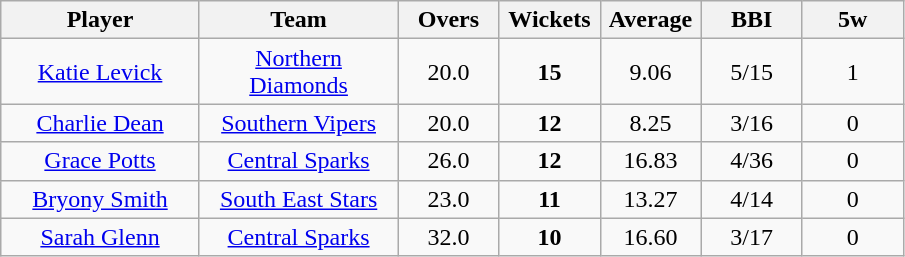<table class="wikitable" style="text-align:center">
<tr>
<th width=125>Player</th>
<th width=125>Team</th>
<th width=60>Overs</th>
<th width=60>Wickets</th>
<th width=60>Average</th>
<th width=60>BBI</th>
<th width=60>5w</th>
</tr>
<tr>
<td><a href='#'>Katie Levick</a></td>
<td><a href='#'>Northern Diamonds</a></td>
<td>20.0</td>
<td><strong>15</strong></td>
<td>9.06</td>
<td>5/15</td>
<td>1</td>
</tr>
<tr>
<td><a href='#'>Charlie Dean</a></td>
<td><a href='#'>Southern Vipers</a></td>
<td>20.0</td>
<td><strong>12</strong></td>
<td>8.25</td>
<td>3/16</td>
<td>0</td>
</tr>
<tr>
<td><a href='#'>Grace Potts</a></td>
<td><a href='#'>Central Sparks</a></td>
<td>26.0</td>
<td><strong>12</strong></td>
<td>16.83</td>
<td>4/36</td>
<td>0</td>
</tr>
<tr>
<td><a href='#'>Bryony Smith</a></td>
<td><a href='#'>South East Stars</a></td>
<td>23.0</td>
<td><strong>11</strong></td>
<td>13.27</td>
<td>4/14</td>
<td>0</td>
</tr>
<tr>
<td><a href='#'>Sarah Glenn</a></td>
<td><a href='#'>Central Sparks</a></td>
<td>32.0</td>
<td><strong>10</strong></td>
<td>16.60</td>
<td>3/17</td>
<td>0</td>
</tr>
</table>
